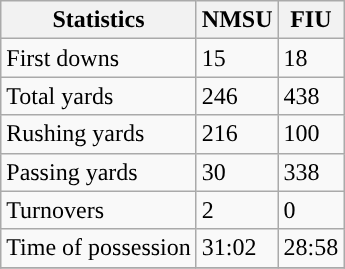<table class="wikitable" style="float: left;">
<tr>
<th>Statistics</th>
<th>NMSU</th>
<th>FIU</th>
</tr>
<tr>
<td>First downs</td>
<td>15</td>
<td>18</td>
</tr>
<tr>
<td>Total yards</td>
<td>246</td>
<td>438</td>
</tr>
<tr>
<td>Rushing yards</td>
<td>216</td>
<td>100</td>
</tr>
<tr>
<td>Passing yards</td>
<td>30</td>
<td>338</td>
</tr>
<tr>
<td>Turnovers</td>
<td>2</td>
<td>0</td>
</tr>
<tr>
<td>Time of possession</td>
<td>31:02</td>
<td>28:58</td>
</tr>
<tr>
</tr>
</table>
